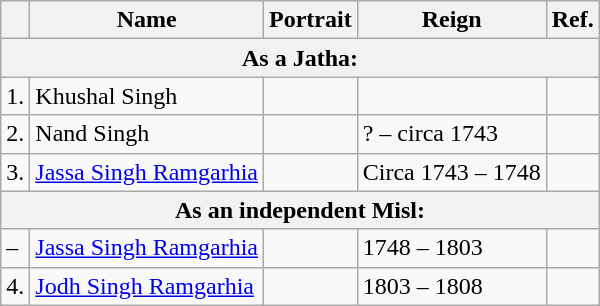<table class="wikitable">
<tr>
<th></th>
<th>Name<br></th>
<th>Portrait</th>
<th class="unsortable">Reign</th>
<th>Ref.</th>
</tr>
<tr>
<th colspan="5">As a Jatha:</th>
</tr>
<tr>
<td>1.</td>
<td>Khushal Singh</td>
<td></td>
<td></td>
<td></td>
</tr>
<tr>
<td>2.</td>
<td>Nand Singh</td>
<td></td>
<td>? – circa 1743</td>
<td></td>
</tr>
<tr>
<td>3.</td>
<td><a href='#'>Jassa Singh Ramgarhia</a><br></td>
<td></td>
<td>Circa 1743 – 1748</td>
<td></td>
</tr>
<tr>
<th colspan="5">As an independent Misl:</th>
</tr>
<tr>
<td>–</td>
<td><a href='#'>Jassa Singh Ramgarhia</a><br></td>
<td></td>
<td>1748 – 1803</td>
<td></td>
</tr>
<tr>
<td>4.</td>
<td><a href='#'>Jodh Singh Ramgarhia</a><br></td>
<td></td>
<td>1803 – 1808</td>
<td></td>
</tr>
</table>
